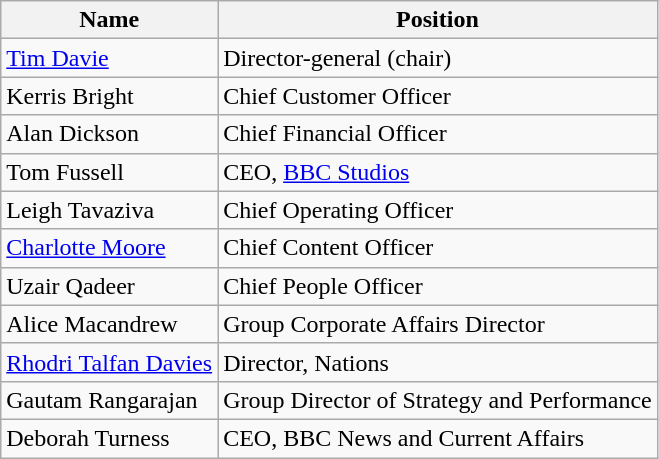<table class="wikitable">
<tr>
<th>Name</th>
<th>Position</th>
</tr>
<tr>
<td><a href='#'>Tim Davie</a></td>
<td>Director-general (chair)</td>
</tr>
<tr>
<td>Kerris Bright</td>
<td>Chief Customer Officer</td>
</tr>
<tr>
<td>Alan Dickson</td>
<td>Chief Financial Officer</td>
</tr>
<tr>
<td>Tom Fussell</td>
<td>CEO, <a href='#'>BBC Studios</a></td>
</tr>
<tr>
<td>Leigh Tavaziva</td>
<td>Chief Operating Officer</td>
</tr>
<tr>
<td><a href='#'>Charlotte Moore</a></td>
<td>Chief Content Officer</td>
</tr>
<tr>
<td>Uzair Qadeer</td>
<td>Chief People Officer</td>
</tr>
<tr>
<td>Alice Macandrew</td>
<td>Group Corporate Affairs Director</td>
</tr>
<tr>
<td><a href='#'>Rhodri Talfan Davies</a></td>
<td>Director, Nations</td>
</tr>
<tr>
<td>Gautam Rangarajan</td>
<td>Group Director of Strategy and Performance</td>
</tr>
<tr>
<td>Deborah Turness</td>
<td>CEO, BBC News and Current Affairs</td>
</tr>
</table>
